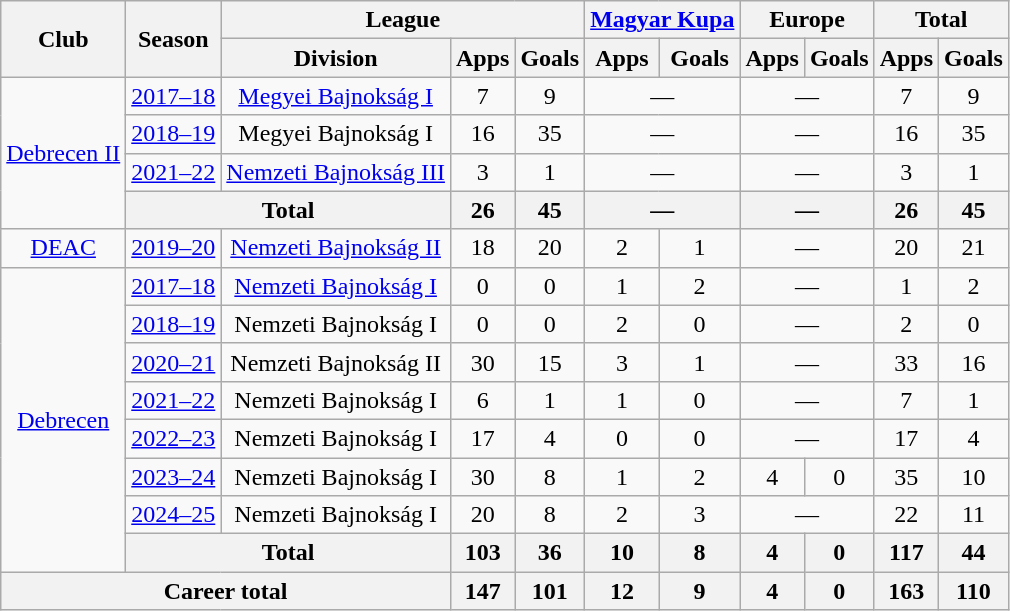<table class="wikitable" style="text-align:center">
<tr>
<th rowspan="2">Club</th>
<th rowspan="2">Season</th>
<th colspan="3">League</th>
<th colspan="2"><a href='#'>Magyar Kupa</a></th>
<th colspan="2">Europe</th>
<th colspan="2">Total</th>
</tr>
<tr>
<th>Division</th>
<th>Apps</th>
<th>Goals</th>
<th>Apps</th>
<th>Goals</th>
<th>Apps</th>
<th>Goals</th>
<th>Apps</th>
<th>Goals</th>
</tr>
<tr>
<td rowspan="4"><a href='#'>Debrecen II</a></td>
<td><a href='#'>2017–18</a></td>
<td><a href='#'>Megyei Bajnokság I</a></td>
<td>7</td>
<td>9</td>
<td colspan="2">—</td>
<td colspan="2">—</td>
<td>7</td>
<td>9</td>
</tr>
<tr>
<td><a href='#'>2018–19</a></td>
<td>Megyei Bajnokság I</td>
<td>16</td>
<td>35</td>
<td colspan="2">—</td>
<td colspan="2">—</td>
<td>16</td>
<td>35</td>
</tr>
<tr>
<td><a href='#'>2021–22</a></td>
<td><a href='#'>Nemzeti Bajnokság III</a></td>
<td>3</td>
<td>1</td>
<td colspan="2">—</td>
<td colspan="2">—</td>
<td>3</td>
<td>1</td>
</tr>
<tr>
<th colspan="2">Total</th>
<th>26</th>
<th>45</th>
<th colspan="2">—</th>
<th colspan="2">—</th>
<th>26</th>
<th>45</th>
</tr>
<tr>
<td><a href='#'>DEAC</a></td>
<td><a href='#'>2019–20</a></td>
<td><a href='#'>Nemzeti Bajnokság II</a></td>
<td>18</td>
<td>20</td>
<td>2</td>
<td>1</td>
<td colspan="2">—</td>
<td>20</td>
<td>21</td>
</tr>
<tr>
<td rowspan="8"><a href='#'>Debrecen</a></td>
<td><a href='#'>2017–18</a></td>
<td><a href='#'>Nemzeti Bajnokság I</a></td>
<td>0</td>
<td>0</td>
<td>1</td>
<td>2</td>
<td colspan="2">—</td>
<td>1</td>
<td>2</td>
</tr>
<tr>
<td><a href='#'>2018–19</a></td>
<td>Nemzeti Bajnokság I</td>
<td>0</td>
<td>0</td>
<td>2</td>
<td>0</td>
<td colspan="2">—</td>
<td>2</td>
<td>0</td>
</tr>
<tr>
<td><a href='#'>2020–21</a></td>
<td>Nemzeti Bajnokság II</td>
<td>30</td>
<td>15</td>
<td>3</td>
<td>1</td>
<td colspan="2">—</td>
<td>33</td>
<td>16</td>
</tr>
<tr>
<td><a href='#'>2021–22</a></td>
<td>Nemzeti Bajnokság I</td>
<td>6</td>
<td>1</td>
<td>1</td>
<td>0</td>
<td colspan="2">—</td>
<td>7</td>
<td>1</td>
</tr>
<tr>
<td><a href='#'>2022–23</a></td>
<td>Nemzeti Bajnokság I</td>
<td>17</td>
<td>4</td>
<td>0</td>
<td>0</td>
<td colspan="2">—</td>
<td>17</td>
<td>4</td>
</tr>
<tr>
<td><a href='#'>2023–24</a></td>
<td>Nemzeti Bajnokság I</td>
<td>30</td>
<td>8</td>
<td>1</td>
<td>2</td>
<td>4</td>
<td>0</td>
<td>35</td>
<td>10</td>
</tr>
<tr>
<td><a href='#'>2024–25</a></td>
<td>Nemzeti Bajnokság I</td>
<td>20</td>
<td>8</td>
<td>2</td>
<td>3</td>
<td colspan="2">—</td>
<td>22</td>
<td>11</td>
</tr>
<tr>
<th colspan="2">Total</th>
<th>103</th>
<th>36</th>
<th>10</th>
<th>8</th>
<th>4</th>
<th>0</th>
<th>117</th>
<th>44</th>
</tr>
<tr>
<th colspan="3">Career total</th>
<th>147</th>
<th>101</th>
<th>12</th>
<th>9</th>
<th>4</th>
<th>0</th>
<th>163</th>
<th>110</th>
</tr>
</table>
